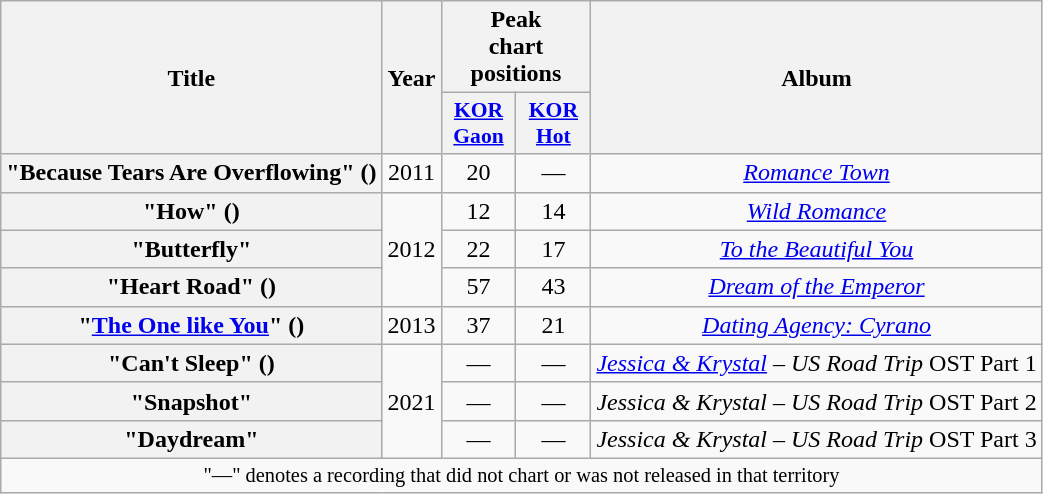<table class="wikitable plainrowheaders" style="text-align:center">
<tr>
<th scope="col" rowspan="2">Title</th>
<th scope="col" rowspan="2">Year</th>
<th scope="col" colspan="2">Peak<br>chart positions</th>
<th scope="col" rowspan="2">Album</th>
</tr>
<tr>
<th scope="col" style="font-size:90%; width:3em"><a href='#'>KOR<br>Gaon</a><br></th>
<th scope="col" style="font-size:90%; width:3em"><a href='#'>KOR<br>Hot</a><br></th>
</tr>
<tr>
<th scope="row">"Because Tears Are Overflowing" ()</th>
<td>2011</td>
<td>20</td>
<td>—</td>
<td><em><a href='#'>Romance Town</a></em></td>
</tr>
<tr>
<th scope="row">"How" ()<br></th>
<td rowspan="3">2012</td>
<td>12</td>
<td>14</td>
<td><em><a href='#'>Wild Romance</a></em></td>
</tr>
<tr>
<th scope="row">"Butterfly"<br></th>
<td>22</td>
<td>17</td>
<td><em><a href='#'>To the Beautiful You</a></em></td>
</tr>
<tr>
<th scope="row">"Heart Road" ()</th>
<td>57</td>
<td>43</td>
<td><em><a href='#'>Dream of the Emperor</a></em></td>
</tr>
<tr>
<th scope="row">"<a href='#'>The One like You</a>" ()</th>
<td>2013</td>
<td>37</td>
<td>21</td>
<td><em><a href='#'>Dating Agency: Cyrano</a></em></td>
</tr>
<tr>
<th scope="row">"Can't Sleep" ()</th>
<td rowspan="3">2021</td>
<td>—</td>
<td>—</td>
<td><em><a href='#'>Jessica & Krystal</a> – US Road Trip</em> OST Part 1</td>
</tr>
<tr>
<th scope="row">"Snapshot"</th>
<td>—</td>
<td>—</td>
<td><em>Jessica & Krystal – US Road Trip</em> OST Part 2</td>
</tr>
<tr>
<th scope="row">"Daydream"</th>
<td>—</td>
<td>—</td>
<td><em>Jessica & Krystal – US Road Trip</em> OST Part 3</td>
</tr>
<tr>
<td colspan="5" style="font-size:85%">"—" denotes a recording that did not chart or was not released in that territory</td>
</tr>
</table>
